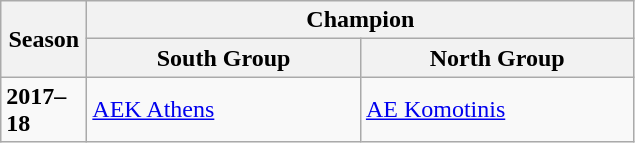<table class="wikitable">
<tr>
<th width="50"  rowspan="2">Season</th>
<th width="175" colspan="2">Champion</th>
</tr>
<tr>
<th width="175">South Group</th>
<th width="175">North Group</th>
</tr>
<tr>
<td><strong>2017–18</strong></td>
<td><a href='#'>AEK Athens</a></td>
<td><a href='#'>AE Komotinis</a></td>
</tr>
</table>
